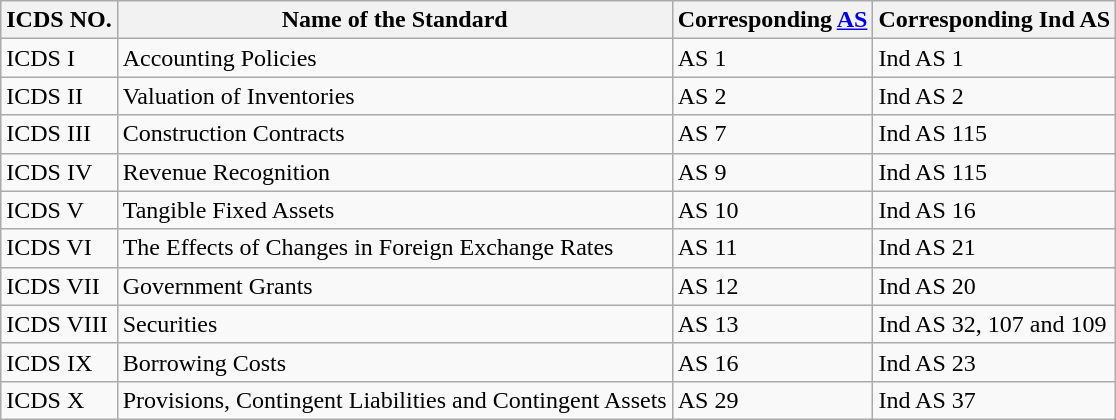<table class="wikitable sortable">
<tr>
<th>ICDS NO.</th>
<th>Name of the Standard</th>
<th>Corresponding <a href='#'>AS</a></th>
<th>Corresponding Ind AS</th>
</tr>
<tr>
<td>ICDS I</td>
<td>Accounting Policies</td>
<td>AS 1</td>
<td>Ind AS 1</td>
</tr>
<tr>
<td>ICDS II</td>
<td>Valuation of Inventories</td>
<td>AS 2</td>
<td>Ind AS 2</td>
</tr>
<tr>
<td>ICDS III</td>
<td>Construction Contracts</td>
<td>AS 7</td>
<td>Ind AS 115</td>
</tr>
<tr>
<td>ICDS IV</td>
<td>Revenue Recognition</td>
<td>AS 9</td>
<td>Ind AS 115</td>
</tr>
<tr>
<td>ICDS V</td>
<td>Tangible Fixed Assets</td>
<td>AS 10</td>
<td>Ind AS 16</td>
</tr>
<tr>
<td>ICDS VI</td>
<td>The Effects of Changes in Foreign Exchange Rates</td>
<td>AS 11</td>
<td>Ind AS 21</td>
</tr>
<tr>
<td>ICDS VII</td>
<td>Government Grants</td>
<td>AS 12</td>
<td>Ind AS 20</td>
</tr>
<tr>
<td>ICDS VIII</td>
<td>Securities</td>
<td>AS 13</td>
<td>Ind AS 32, 107 and 109</td>
</tr>
<tr>
<td>ICDS IX</td>
<td>Borrowing Costs</td>
<td>AS 16</td>
<td>Ind AS 23</td>
</tr>
<tr>
<td>ICDS X</td>
<td>Provisions, Contingent Liabilities and Contingent Assets</td>
<td>AS 29</td>
<td>Ind AS 37</td>
</tr>
</table>
